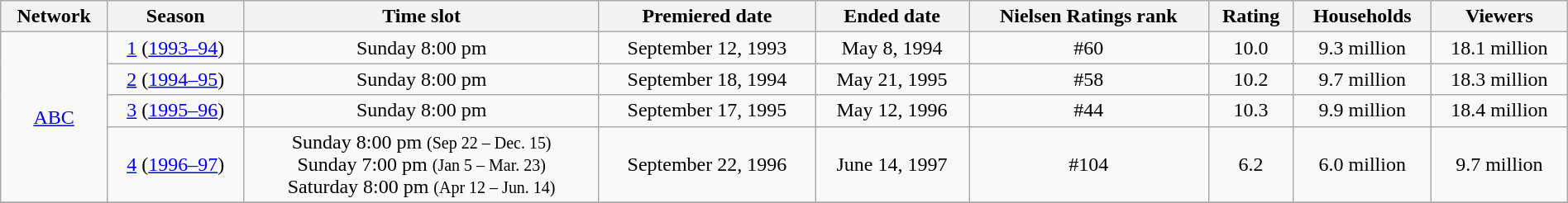<table class="wikitable plainrowheaders" style="text-align:center; width:100%">
<tr>
<th>Network</th>
<th>Season</th>
<th>Time slot</th>
<th>Premiered date</th>
<th>Ended date</th>
<th>Nielsen Ratings rank</th>
<th>Rating</th>
<th>Households</th>
<th>Viewers</th>
</tr>
<tr>
<td rowspan="4"><a href='#'>ABC</a></td>
<td scope="row"><a href='#'>1</a> (<a href='#'>1993–94</a>)</td>
<td>Sunday 8:00 pm</td>
<td>September 12, 1993</td>
<td>May 8, 1994</td>
<td>#60</td>
<td>10.0</td>
<td>9.3 million</td>
<td>18.1 million</td>
</tr>
<tr>
<td scope="row"><a href='#'>2</a> (<a href='#'>1994–95</a>)</td>
<td>Sunday 8:00 pm</td>
<td>September 18, 1994</td>
<td>May 21, 1995</td>
<td>#58</td>
<td>10.2</td>
<td>9.7 million</td>
<td>18.3 million</td>
</tr>
<tr>
<td scope="row"><a href='#'>3</a> (<a href='#'>1995–96</a>)</td>
<td>Sunday 8:00 pm</td>
<td>September 17, 1995</td>
<td>May 12, 1996</td>
<td>#44</td>
<td>10.3</td>
<td>9.9 million</td>
<td>18.4 million</td>
</tr>
<tr>
<td scope="row"><a href='#'>4</a> (<a href='#'>1996–97</a>)</td>
<td>Sunday 8:00 pm <small>(Sep 22 – Dec. 15)</small><br>Sunday 7:00 pm <small>(Jan 5 – Mar. 23)</small><br>Saturday 8:00 pm <small>(Apr 12 – Jun. 14)</small></td>
<td>September 22, 1996</td>
<td>June 14, 1997</td>
<td>#104</td>
<td>6.2</td>
<td>6.0 million</td>
<td>9.7 million</td>
</tr>
<tr>
</tr>
</table>
